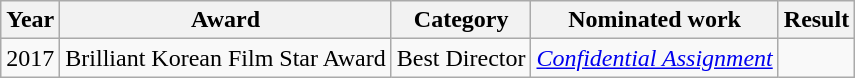<table class="wikitable">
<tr>
<th>Year</th>
<th>Award</th>
<th>Category</th>
<th>Nominated work</th>
<th>Result</th>
</tr>
<tr>
<td>2017</td>
<td>Brilliant Korean Film Star Award</td>
<td>Best Director</td>
<td><em><a href='#'>Confidential Assignment</a></em></td>
<td></td>
</tr>
</table>
